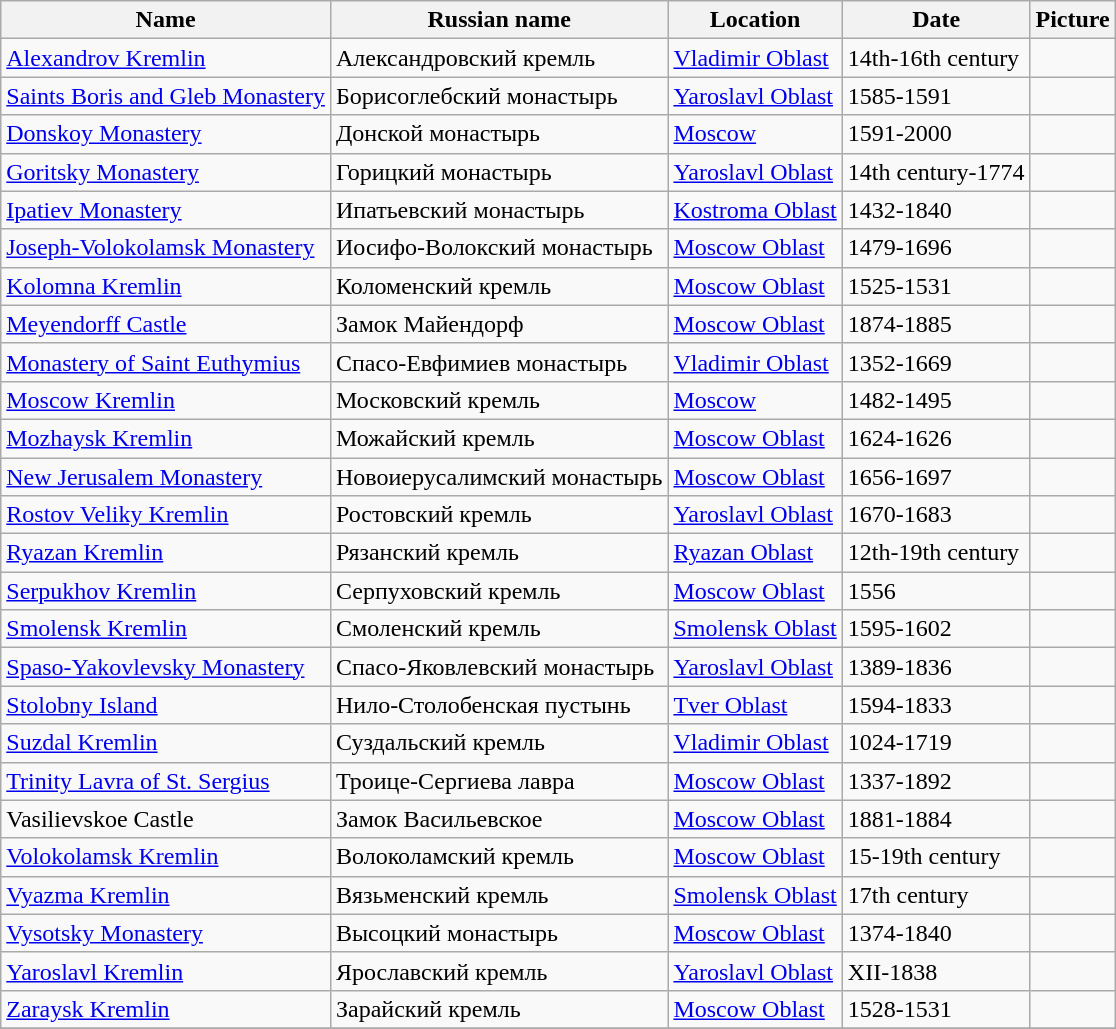<table class="sortable wikitable">
<tr>
<th>Name</th>
<th>Russian name</th>
<th>Location</th>
<th>Date</th>
<th>Picture</th>
</tr>
<tr ---->
<td><a href='#'>Alexandrov Kremlin</a></td>
<td>Александровский кремль</td>
<td><a href='#'>Vladimir Oblast</a></td>
<td>14th-16th century</td>
<td></td>
</tr>
<tr ---->
<td><a href='#'>Saints Boris and Gleb Monastery</a></td>
<td>Борисоглебский монастырь</td>
<td><a href='#'>Yaroslavl Oblast</a></td>
<td>1585-1591</td>
<td></td>
</tr>
<tr ---->
<td><a href='#'>Donskoy Monastery</a></td>
<td>Донской монастырь</td>
<td><a href='#'>Moscow</a></td>
<td>1591-2000</td>
<td></td>
</tr>
<tr ---->
<td><a href='#'>Goritsky Monastery</a></td>
<td>Горицкий монастырь</td>
<td><a href='#'>Yaroslavl Oblast</a></td>
<td>14th century-1774</td>
<td></td>
</tr>
<tr ---->
<td><a href='#'>Ipatiev Monastery</a></td>
<td>Ипатьевский монастырь</td>
<td><a href='#'>Kostroma Oblast</a></td>
<td>1432-1840</td>
<td></td>
</tr>
<tr ---->
<td><a href='#'>Joseph-Volokolamsk Monastery</a></td>
<td>Иосифо-Волокский монастырь</td>
<td><a href='#'>Moscow Oblast</a></td>
<td>1479-1696</td>
<td></td>
</tr>
<tr ---->
<td><a href='#'>Kolomna Kremlin</a></td>
<td>Коломенский кремль</td>
<td><a href='#'>Moscow Oblast</a></td>
<td>1525-1531</td>
<td></td>
</tr>
<tr ---->
<td><a href='#'>Meyendorff Castle</a></td>
<td>Замок Майендорф</td>
<td><a href='#'>Moscow Oblast</a></td>
<td>1874-1885</td>
<td></td>
</tr>
<tr ---->
<td><a href='#'>Monastery of Saint Euthymius</a></td>
<td>Спасо-Евфимиев монастырь</td>
<td><a href='#'>Vladimir Oblast</a></td>
<td>1352-1669</td>
<td></td>
</tr>
<tr ---->
<td><a href='#'>Moscow Kremlin</a></td>
<td>Московский кремль</td>
<td><a href='#'>Moscow</a></td>
<td>1482-1495</td>
<td></td>
</tr>
<tr ---->
<td><a href='#'>Mozhaysk Kremlin</a></td>
<td>Можайский кремль</td>
<td><a href='#'>Moscow Oblast</a></td>
<td>1624-1626</td>
<td></td>
</tr>
<tr ---->
<td><a href='#'>New Jerusalem Monastery</a></td>
<td>Новоиерусалимский монастырь</td>
<td><a href='#'>Moscow Oblast</a></td>
<td>1656-1697</td>
<td></td>
</tr>
<tr ---->
<td><a href='#'>Rostov Veliky Kremlin</a></td>
<td>Ростовский кремль</td>
<td><a href='#'>Yaroslavl Oblast</a></td>
<td>1670-1683</td>
<td></td>
</tr>
<tr ---->
<td><a href='#'>Ryazan Kremlin</a></td>
<td>Рязанский кремль</td>
<td><a href='#'>Ryazan Oblast</a></td>
<td>12th-19th century</td>
<td></td>
</tr>
<tr ---->
<td><a href='#'>Serpukhov Kremlin</a></td>
<td>Серпуховский кремль</td>
<td><a href='#'>Moscow Oblast</a></td>
<td>1556</td>
<td></td>
</tr>
<tr ---->
<td><a href='#'>Smolensk Kremlin</a></td>
<td>Смоленский кремль</td>
<td><a href='#'>Smolensk Oblast</a></td>
<td>1595-1602</td>
<td></td>
</tr>
<tr ---->
<td><a href='#'>Spaso-Yakovlevsky Monastery</a></td>
<td>Спасо-Яковлевский монастырь</td>
<td><a href='#'>Yaroslavl Oblast</a></td>
<td>1389-1836</td>
<td></td>
</tr>
<tr ---->
<td><a href='#'>Stolobny Island</a></td>
<td>Нило-Столобенская пустынь</td>
<td><a href='#'>Tver Oblast</a></td>
<td>1594-1833</td>
<td></td>
</tr>
<tr ---->
<td><a href='#'>Suzdal Kremlin</a></td>
<td>Суздальский кремль</td>
<td><a href='#'>Vladimir Oblast</a></td>
<td>1024-1719</td>
<td></td>
</tr>
<tr ---->
<td><a href='#'>Trinity Lavra of St. Sergius</a></td>
<td>Троице-Сергиева лавра</td>
<td><a href='#'>Moscow Oblast</a></td>
<td>1337-1892</td>
<td></td>
</tr>
<tr ---->
<td>Vasilievskoe Castle</td>
<td>Замок Васильевское</td>
<td><a href='#'>Moscow Oblast</a></td>
<td>1881-1884</td>
<td></td>
</tr>
<tr ---->
<td><a href='#'>Volokolamsk Kremlin</a></td>
<td>Волоколамский кремль</td>
<td><a href='#'>Moscow Oblast</a></td>
<td>15-19th century</td>
<td></td>
</tr>
<tr ---->
<td><a href='#'>Vyazma Kremlin</a></td>
<td>Вязьменский кремль</td>
<td><a href='#'>Smolensk Oblast</a></td>
<td>17th century</td>
<td></td>
</tr>
<tr ---->
<td><a href='#'>Vysotsky Monastery</a></td>
<td>Высоцкий монастырь</td>
<td><a href='#'>Moscow Oblast</a></td>
<td>1374-1840</td>
<td></td>
</tr>
<tr ---->
<td><a href='#'>Yaroslavl Kremlin</a></td>
<td>Ярославский кремль</td>
<td><a href='#'>Yaroslavl Oblast</a></td>
<td>XII-1838</td>
<td></td>
</tr>
<tr ---->
<td><a href='#'>Zaraysk Kremlin</a></td>
<td>Зарайский кремль</td>
<td><a href='#'>Moscow Oblast</a></td>
<td>1528-1531</td>
<td></td>
</tr>
<tr ---->
</tr>
</table>
